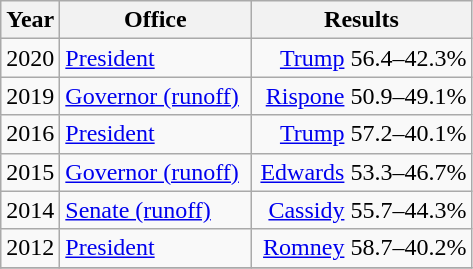<table class=wikitable>
<tr>
<th width="30">Year</th>
<th width="120">Office</th>
<th width="140">Results</th>
</tr>
<tr>
<td>2020</td>
<td><a href='#'>President</a></td>
<td align="right" ><a href='#'>Trump</a> 56.4–42.3%</td>
</tr>
<tr>
<td>2019</td>
<td><a href='#'>Governor (runoff)</a></td>
<td align="right" ><a href='#'>Rispone</a> 50.9–49.1%</td>
</tr>
<tr>
<td>2016</td>
<td><a href='#'>President</a></td>
<td align="right" ><a href='#'>Trump</a> 57.2–40.1%</td>
</tr>
<tr>
<td>2015</td>
<td><a href='#'>Governor (runoff)</a></td>
<td align="right" ><a href='#'>Edwards</a> 53.3–46.7%</td>
</tr>
<tr>
<td>2014</td>
<td><a href='#'>Senate (runoff)</a></td>
<td align="right" ><a href='#'>Cassidy</a> 55.7–44.3%</td>
</tr>
<tr>
<td>2012</td>
<td><a href='#'>President</a></td>
<td align="right" ><a href='#'>Romney</a> 58.7–40.2%</td>
</tr>
<tr>
</tr>
</table>
